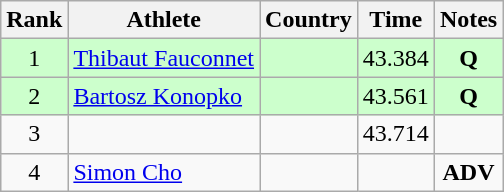<table class="wikitable sortable" style="text-align:center">
<tr>
<th>Rank</th>
<th>Athlete</th>
<th>Country</th>
<th>Time</th>
<th>Notes</th>
</tr>
<tr bgcolor="#ccffcc">
<td>1</td>
<td align=left><a href='#'>Thibaut Fauconnet</a></td>
<td align=left></td>
<td>43.384</td>
<td><strong>Q</strong></td>
</tr>
<tr bgcolor="#ccffcc">
<td>2</td>
<td align=left><a href='#'>Bartosz Konopko</a></td>
<td align=left></td>
<td>43.561</td>
<td><strong>Q</strong></td>
</tr>
<tr>
<td>3</td>
<td align=left></td>
<td align=left></td>
<td>43.714</td>
<td></td>
</tr>
<tr>
<td>4</td>
<td align=left><a href='#'>Simon Cho</a></td>
<td align=left></td>
<td></td>
<td><strong>ADV</strong></td>
</tr>
</table>
